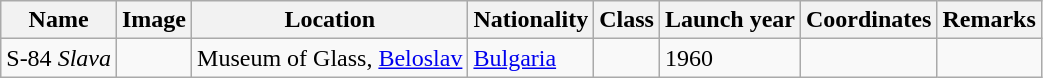<table class="wikitable">
<tr>
<th>Name</th>
<th>Image</th>
<th>Location</th>
<th>Nationality</th>
<th>Class</th>
<th>Launch year</th>
<th>Coordinates</th>
<th>Remarks</th>
</tr>
<tr>
<td>S-84 <em>Slava</em></td>
<td></td>
<td>Museum of Glass, <a href='#'>Beloslav</a></td>
<td> <a href='#'>Bulgaria</a></td>
<td></td>
<td>1960</td>
<td></td>
<td></td>
</tr>
</table>
